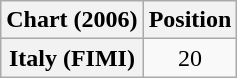<table class="wikitable plainrowheaders" style="text-align:center">
<tr>
<th scope="col">Chart (2006)</th>
<th scope="col">Position</th>
</tr>
<tr>
<th scope="row">Italy (FIMI)</th>
<td>20</td>
</tr>
</table>
